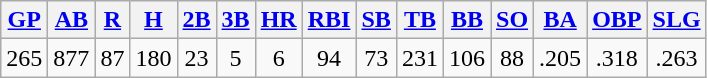<table class="wikitable">
<tr>
<th><a href='#'>GP</a></th>
<th><a href='#'>AB</a></th>
<th><a href='#'>R</a></th>
<th><a href='#'>H</a></th>
<th><a href='#'>2B</a></th>
<th><a href='#'>3B</a></th>
<th><a href='#'>HR</a></th>
<th><a href='#'>RBI</a></th>
<th><a href='#'>SB</a></th>
<th><a href='#'>TB</a></th>
<th><a href='#'>BB</a></th>
<th><a href='#'>SO</a></th>
<th><a href='#'>BA</a></th>
<th><a href='#'>OBP</a></th>
<th><a href='#'>SLG</a></th>
</tr>
<tr align=center>
<td>265</td>
<td>877</td>
<td>87</td>
<td>180</td>
<td>23</td>
<td>5</td>
<td>6</td>
<td>94</td>
<td>73</td>
<td>231</td>
<td>106</td>
<td>88</td>
<td>.205</td>
<td>.318</td>
<td>.263</td>
</tr>
</table>
